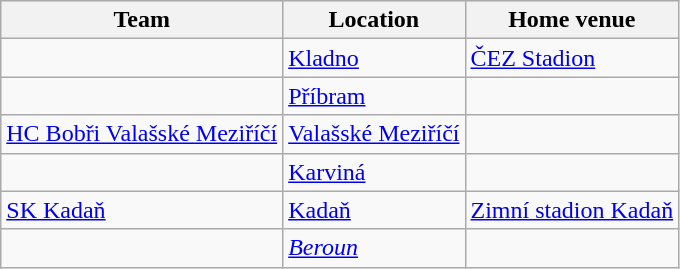<table class="wikitable sortable" width="" 85%">
<tr style="background:#efefef;">
<th>Team</th>
<th>Location</th>
<th>Home venue</th>
</tr>
<tr>
<td></td>
<td><a href='#'>Kladno</a></td>
<td><a href='#'>ČEZ Stadion</a></td>
</tr>
<tr>
<td></td>
<td><a href='#'>Příbram</a></td>
<td></td>
</tr>
<tr>
<td><a href='#'>HC Bobři Valašské Meziříčí</a></td>
<td><a href='#'>Valašské Meziříčí</a></td>
<td></td>
</tr>
<tr>
<td></td>
<td><a href='#'>Karviná</a></td>
<td></td>
</tr>
<tr>
<td><a href='#'>SK Kadaň</a></td>
<td><a href='#'>Kadaň</a></td>
<td><a href='#'>Zimní stadion Kadaň</a></td>
</tr>
<tr>
<td><em></em></td>
<td><em><a href='#'>Beroun</a></em></td>
<td><em></em></td>
</tr>
</table>
